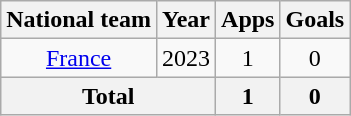<table class="wikitable" style="text-align: center;">
<tr>
<th>National team</th>
<th>Year</th>
<th>Apps</th>
<th>Goals</th>
</tr>
<tr>
<td><a href='#'>France</a></td>
<td>2023</td>
<td>1</td>
<td>0</td>
</tr>
<tr>
<th colspan="2">Total</th>
<th>1</th>
<th>0</th>
</tr>
</table>
